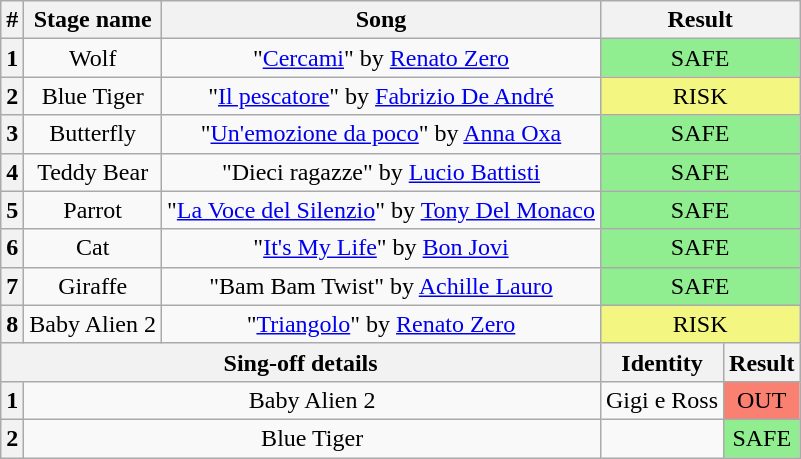<table class="wikitable plainrowheaders" style="text-align: center;">
<tr>
<th>#</th>
<th>Stage name</th>
<th>Song</th>
<th colspan=2>Result</th>
</tr>
<tr>
<th>1</th>
<td>Wolf</td>
<td>"<a href='#'>Cercami</a>" by <a href='#'>Renato Zero</a></td>
<td colspan="2" bgcolor=lightgreen>SAFE</td>
</tr>
<tr>
<th>2</th>
<td>Blue Tiger</td>
<td>"<a href='#'>Il pescatore</a>" by <a href='#'>Fabrizio De André</a></td>
<td colspan="2" bgcolor="#F3F781">RISK</td>
</tr>
<tr>
<th>3</th>
<td>Butterfly</td>
<td>"<a href='#'>Un'emozione da poco</a>" by <a href='#'>Anna Oxa</a></td>
<td colspan="2" bgcolor=lightgreen>SAFE</td>
</tr>
<tr>
<th>4</th>
<td>Teddy Bear</td>
<td>"Dieci ragazze" by <a href='#'>Lucio Battisti</a></td>
<td colspan="2" bgcolor=lightgreen>SAFE</td>
</tr>
<tr>
<th>5</th>
<td>Parrot</td>
<td>"<a href='#'>La Voce del Silenzio</a>" by <a href='#'>Tony Del Monaco</a></td>
<td colspan="2" bgcolor=lightgreen>SAFE</td>
</tr>
<tr>
<th>6</th>
<td>Cat</td>
<td>"<a href='#'>It's My Life</a>" by <a href='#'>Bon Jovi</a></td>
<td colspan="2" bgcolor=lightgreen>SAFE</td>
</tr>
<tr>
<th>7</th>
<td>Giraffe</td>
<td>"Bam Bam Twist" by <a href='#'>Achille Lauro</a></td>
<td colspan="2" bgcolor=lightgreen>SAFE</td>
</tr>
<tr>
<th>8</th>
<td>Baby Alien 2</td>
<td>"<a href='#'>Triangolo</a>" by <a href='#'>Renato Zero</a></td>
<td colspan="2" bgcolor="#F3F781">RISK</td>
</tr>
<tr>
<th colspan="3">Sing-off details</th>
<th>Identity</th>
<th>Result</th>
</tr>
<tr>
<th>1</th>
<td colspan="2">Baby Alien 2</td>
<td>Gigi e Ross</td>
<td bgcolor=salmon>OUT</td>
</tr>
<tr>
<th>2</th>
<td colspan="2">Blue Tiger</td>
<td></td>
<td bgcolor=lightgreen>SAFE</td>
</tr>
</table>
